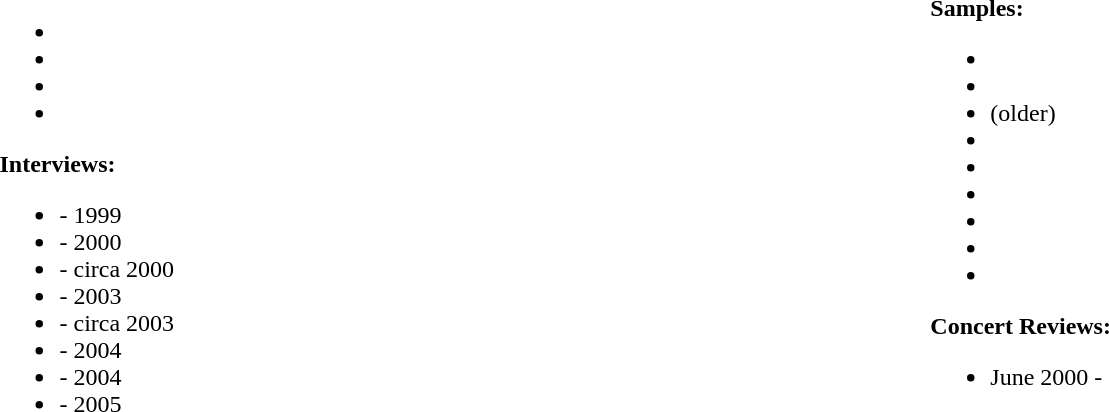<table border="0" cellpadding="4" cellspacing="3" width="100%">
<tr>
<td align="left" valign="top" width="*"><br><ul><li></li><li></li><li></li><li></li></ul><strong>Interviews:</strong><ul><li> - 1999</li><li> - 2000</li><li> - circa 2000</li><li> - 2003</li><li> - circa 2003</li><li> - 2004</li><li> - 2004</li><li> - 2005</li></ul></td>
<td align="left" valign="top" width="*"><br><strong>Samples:</strong><ul><li></li><li></li><li> (older)</li><li></li><li></li><li></li><li></li><li></li><li></li></ul><strong>Concert Reviews:</strong><ul><li>June 2000 - </li></ul></td>
</tr>
</table>
